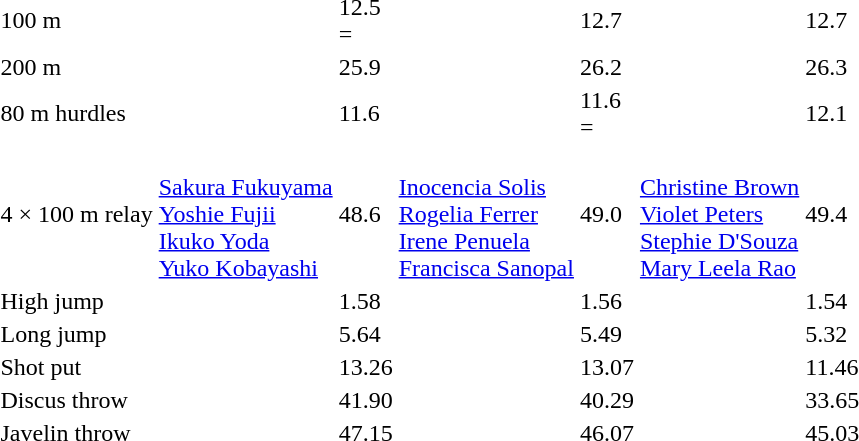<table>
<tr>
<td>100 m<br></td>
<td></td>
<td>12.5<br>=</td>
<td></td>
<td>12.7</td>
<td></td>
<td>12.7</td>
</tr>
<tr>
<td>200 m<br></td>
<td></td>
<td>25.9</td>
<td></td>
<td>26.2</td>
<td></td>
<td>26.3</td>
</tr>
<tr>
<td>80 m hurdles<br></td>
<td></td>
<td>11.6<br></td>
<td></td>
<td>11.6<br>=</td>
<td></td>
<td>12.1</td>
</tr>
<tr>
<td>4 × 100 m relay<br></td>
<td><br><a href='#'>Sakura Fukuyama</a><br><a href='#'>Yoshie Fujii</a><br><a href='#'>Ikuko Yoda</a><br><a href='#'>Yuko Kobayashi</a></td>
<td>48.6<br></td>
<td><br><a href='#'>Inocencia Solis</a><br><a href='#'>Rogelia Ferrer</a><br><a href='#'>Irene Penuela</a><br><a href='#'>Francisca Sanopal</a></td>
<td>49.0</td>
<td><br><a href='#'>Christine Brown</a><br><a href='#'>Violet Peters</a><br><a href='#'>Stephie D'Souza</a><br><a href='#'>Mary Leela Rao</a></td>
<td>49.4</td>
</tr>
<tr>
<td>High jump<br></td>
<td></td>
<td>1.58<br></td>
<td></td>
<td>1.56</td>
<td></td>
<td>1.54</td>
</tr>
<tr>
<td>Long jump<br></td>
<td></td>
<td>5.64</td>
<td></td>
<td>5.49</td>
<td></td>
<td>5.32</td>
</tr>
<tr>
<td>Shot put<br></td>
<td></td>
<td>13.26<br></td>
<td></td>
<td>13.07</td>
<td></td>
<td>11.46</td>
</tr>
<tr>
<td>Discus throw<br></td>
<td></td>
<td>41.90</td>
<td></td>
<td>40.29</td>
<td></td>
<td>33.65</td>
</tr>
<tr>
<td>Javelin throw<br></td>
<td></td>
<td>47.15<br></td>
<td></td>
<td>46.07</td>
<td></td>
<td>45.03</td>
</tr>
</table>
